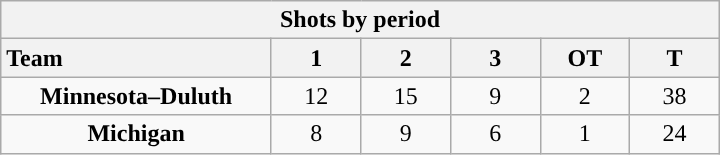<table class="wikitable" style="width:30em; text-align:right;">
<tr>
<th colspan=6>Shots by period</th>
</tr>
<tr>
<th style="width:10em; text-align:left;">Team</th>
<th style="width:3em;">1</th>
<th style="width:3em;">2</th>
<th style="width:3em;">3</th>
<th style="width:3em;">OT</th>
<th style="width:3em;">T</th>
</tr>
<tr>
<td align=center><strong>Minnesota–Duluth</strong></td>
<td align=center>12</td>
<td align=center>15</td>
<td align=center>9</td>
<td align=center>2</td>
<td align=center>38</td>
</tr>
<tr>
<td align=center><strong>Michigan</strong></td>
<td align=center>8</td>
<td align=center>9</td>
<td align=center>6</td>
<td align=center>1</td>
<td align=center>24</td>
</tr>
</table>
